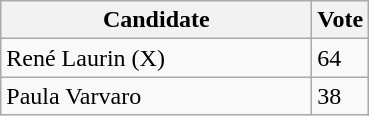<table class="wikitable">
<tr>
<th bgcolor="#DDDDFF" width="200px">Candidate</th>
<th bgcolor="#DDDDFF">Vote</th>
</tr>
<tr>
<td>René Laurin (X)</td>
<td>64</td>
</tr>
<tr>
<td>Paula Varvaro</td>
<td>38</td>
</tr>
</table>
